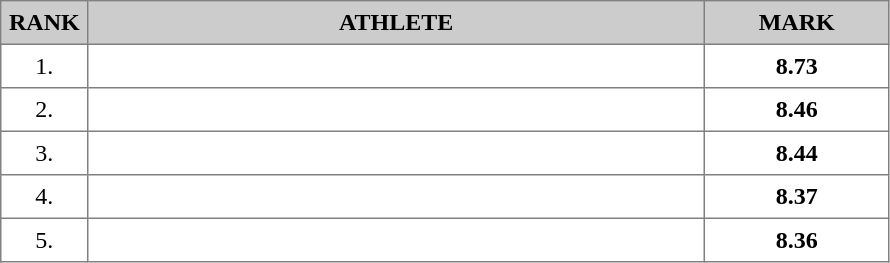<table border="1" cellspacing="2" cellpadding="5" style="border-collapse: collapse; font-size: 100%;">
<tr bgcolor="cccccc">
<th>RANK</th>
<th align="center" style="width: 25em">ATHLETE</th>
<th align="center" style="width: 7em">MARK</th>
</tr>
<tr>
<td align="center">1.</td>
<td></td>
<td align="center"><strong>8.73</strong></td>
</tr>
<tr>
<td align="center">2.</td>
<td></td>
<td align="center"><strong>8.46</strong></td>
</tr>
<tr>
<td align="center">3.</td>
<td></td>
<td align="center"><strong>8.44</strong></td>
</tr>
<tr>
<td align="center">4.</td>
<td></td>
<td align="center"><strong>8.37</strong></td>
</tr>
<tr>
<td align="center">5.</td>
<td></td>
<td align="center"><strong>8.36</strong></td>
</tr>
</table>
